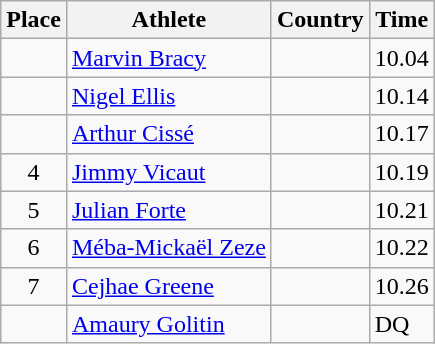<table class="wikitable">
<tr>
<th>Place</th>
<th>Athlete</th>
<th>Country</th>
<th>Time</th>
</tr>
<tr>
<td align=center></td>
<td><a href='#'>Marvin Bracy</a></td>
<td></td>
<td>10.04</td>
</tr>
<tr>
<td align=center></td>
<td><a href='#'>Nigel Ellis</a></td>
<td></td>
<td>10.14</td>
</tr>
<tr>
<td align=center></td>
<td><a href='#'>Arthur Cissé</a></td>
<td></td>
<td>10.17</td>
</tr>
<tr>
<td align=center>4</td>
<td><a href='#'>Jimmy Vicaut</a></td>
<td></td>
<td>10.19</td>
</tr>
<tr>
<td align=center>5</td>
<td><a href='#'>Julian Forte</a></td>
<td></td>
<td>10.21</td>
</tr>
<tr>
<td align=center>6</td>
<td><a href='#'>Méba-Mickaël Zeze</a></td>
<td></td>
<td>10.22</td>
</tr>
<tr>
<td align=center>7</td>
<td><a href='#'>Cejhae Greene</a></td>
<td></td>
<td>10.26</td>
</tr>
<tr>
<td align=center></td>
<td><a href='#'>Amaury Golitin</a></td>
<td></td>
<td>DQ</td>
</tr>
</table>
